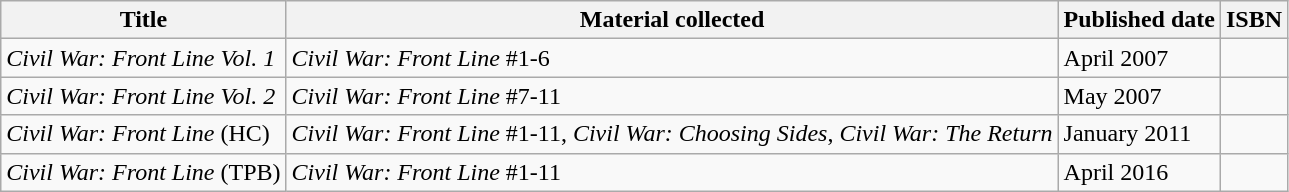<table class="wikitable">
<tr>
<th>Title</th>
<th>Material collected</th>
<th>Published date</th>
<th>ISBN</th>
</tr>
<tr>
<td><em>Civil War: Front Line Vol. 1</em></td>
<td><em>Civil War: Front Line</em> #1-6</td>
<td>April 2007</td>
<td></td>
</tr>
<tr>
<td><em>Civil War: Front Line Vol. 2</em></td>
<td><em>Civil War: Front Line</em> #7-11</td>
<td>May 2007</td>
<td></td>
</tr>
<tr>
<td><em>Civil War: Front Line</em> (HC)</td>
<td><em>Civil War: Front Line</em> #1-11, <em>Civil War: Choosing Sides</em>, <em>Civil War: The Return</em></td>
<td>January 2011</td>
<td></td>
</tr>
<tr>
<td><em>Civil War: Front Line</em> (TPB)</td>
<td><em>Civil War: Front Line</em> #1-11</td>
<td>April 2016</td>
<td></td>
</tr>
</table>
